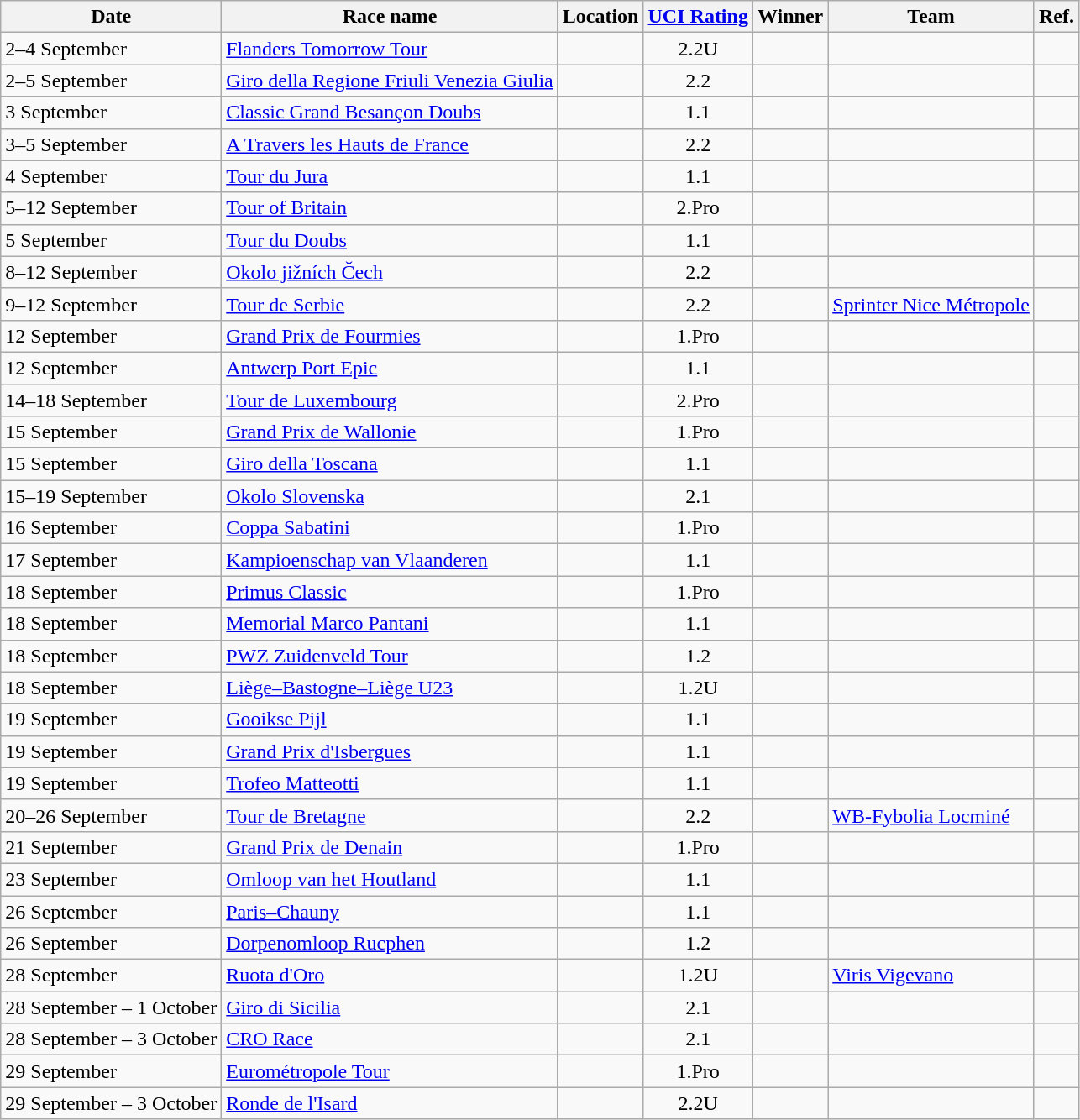<table class="wikitable sortable">
<tr>
<th>Date</th>
<th>Race name</th>
<th>Location</th>
<th><a href='#'>UCI Rating</a></th>
<th>Winner</th>
<th>Team</th>
<th>Ref.</th>
</tr>
<tr>
<td>2–4 September</td>
<td><a href='#'>Flanders Tomorrow Tour</a></td>
<td></td>
<td align="center">2.2U</td>
<td></td>
<td></td>
<td align="center"></td>
</tr>
<tr>
<td>2–5 September</td>
<td><a href='#'>Giro della Regione Friuli Venezia Giulia</a></td>
<td></td>
<td align="center">2.2</td>
<td></td>
<td></td>
<td align="center"></td>
</tr>
<tr>
<td>3 September</td>
<td><a href='#'>Classic Grand Besançon Doubs</a></td>
<td></td>
<td align="center">1.1</td>
<td></td>
<td></td>
<td align="center"></td>
</tr>
<tr>
<td>3–5 September</td>
<td><a href='#'>A Travers les Hauts de France</a></td>
<td></td>
<td align="center">2.2</td>
<td></td>
<td></td>
<td align="center"></td>
</tr>
<tr>
<td>4 September</td>
<td><a href='#'>Tour du Jura</a></td>
<td></td>
<td align="center">1.1</td>
<td></td>
<td></td>
<td align="center"></td>
</tr>
<tr>
<td>5–12 September</td>
<td><a href='#'>Tour of Britain</a></td>
<td></td>
<td align="center">2.Pro</td>
<td></td>
<td></td>
<td align="center"></td>
</tr>
<tr>
<td>5 September</td>
<td><a href='#'>Tour du Doubs</a></td>
<td></td>
<td align="center">1.1</td>
<td></td>
<td></td>
<td align="center"></td>
</tr>
<tr>
<td>8–12 September</td>
<td><a href='#'>Okolo jižních Čech</a></td>
<td></td>
<td align="center">2.2</td>
<td></td>
<td></td>
<td align="center"></td>
</tr>
<tr>
<td>9–12 September</td>
<td><a href='#'>Tour de Serbie</a></td>
<td></td>
<td align="center">2.2</td>
<td></td>
<td><a href='#'>Sprinter Nice Métropole</a></td>
<td align="center"></td>
</tr>
<tr>
<td>12 September</td>
<td><a href='#'>Grand Prix de Fourmies</a></td>
<td></td>
<td align="center">1.Pro</td>
<td></td>
<td></td>
<td align="center"></td>
</tr>
<tr>
<td>12 September</td>
<td><a href='#'>Antwerp Port Epic</a></td>
<td></td>
<td align="center">1.1</td>
<td></td>
<td></td>
<td align="center"></td>
</tr>
<tr>
<td>14–18 September</td>
<td><a href='#'>Tour de Luxembourg</a></td>
<td></td>
<td align="center">2.Pro</td>
<td></td>
<td></td>
<td align="center"></td>
</tr>
<tr>
<td>15 September</td>
<td><a href='#'>Grand Prix de Wallonie</a></td>
<td></td>
<td align="center">1.Pro</td>
<td></td>
<td></td>
<td align="center"></td>
</tr>
<tr>
<td>15 September</td>
<td><a href='#'>Giro della Toscana</a></td>
<td></td>
<td align="center">1.1</td>
<td></td>
<td></td>
<td align="center"></td>
</tr>
<tr>
<td>15–19 September</td>
<td><a href='#'>Okolo Slovenska</a></td>
<td></td>
<td align="center">2.1</td>
<td></td>
<td></td>
<td align=center></td>
</tr>
<tr>
<td>16 September</td>
<td><a href='#'>Coppa Sabatini</a></td>
<td></td>
<td align="center">1.Pro</td>
<td></td>
<td></td>
<td align="center"></td>
</tr>
<tr>
<td>17 September</td>
<td><a href='#'>Kampioenschap van Vlaanderen</a></td>
<td></td>
<td align="center">1.1</td>
<td></td>
<td></td>
<td align="center"></td>
</tr>
<tr>
<td>18 September</td>
<td><a href='#'>Primus Classic</a></td>
<td></td>
<td align="center">1.Pro</td>
<td></td>
<td></td>
<td align="center"></td>
</tr>
<tr>
<td>18 September</td>
<td><a href='#'>Memorial Marco Pantani</a></td>
<td></td>
<td align="center">1.1</td>
<td></td>
<td></td>
<td align="center"></td>
</tr>
<tr>
<td>18 September</td>
<td><a href='#'>PWZ Zuidenveld Tour</a></td>
<td></td>
<td align="center">1.2</td>
<td></td>
<td></td>
<td align="center"></td>
</tr>
<tr>
<td>18 September</td>
<td><a href='#'>Liège–Bastogne–Liège U23</a></td>
<td></td>
<td align="center">1.2U</td>
<td></td>
<td></td>
<td align="center"></td>
</tr>
<tr>
<td>19 September</td>
<td><a href='#'>Gooikse Pijl</a></td>
<td></td>
<td align="center">1.1</td>
<td></td>
<td></td>
<td align="center"></td>
</tr>
<tr>
<td>19 September</td>
<td><a href='#'>Grand Prix d'Isbergues</a></td>
<td></td>
<td align="center">1.1</td>
<td></td>
<td></td>
<td align="center"></td>
</tr>
<tr>
<td>19 September</td>
<td><a href='#'>Trofeo Matteotti</a></td>
<td></td>
<td align="center">1.1</td>
<td></td>
<td></td>
<td align="center"></td>
</tr>
<tr>
<td>20–26 September</td>
<td><a href='#'>Tour de Bretagne</a></td>
<td></td>
<td align="center">2.2</td>
<td></td>
<td><a href='#'>WB-Fybolia Locminé</a></td>
<td align="center"></td>
</tr>
<tr>
<td>21 September</td>
<td><a href='#'>Grand Prix de Denain</a></td>
<td></td>
<td align="center">1.Pro</td>
<td></td>
<td></td>
<td align="center"></td>
</tr>
<tr>
<td>23 September</td>
<td><a href='#'>Omloop van het Houtland</a></td>
<td></td>
<td align="center">1.1</td>
<td></td>
<td></td>
<td align="center"></td>
</tr>
<tr>
<td>26 September</td>
<td><a href='#'>Paris–Chauny</a></td>
<td></td>
<td align="center">1.1</td>
<td></td>
<td></td>
<td align="center"></td>
</tr>
<tr>
<td>26 September</td>
<td><a href='#'>Dorpenomloop Rucphen</a></td>
<td></td>
<td align="center">1.2</td>
<td></td>
<td></td>
<td align="center"></td>
</tr>
<tr>
<td>28 September</td>
<td><a href='#'>Ruota d'Oro</a></td>
<td></td>
<td align="center">1.2U</td>
<td></td>
<td><a href='#'>Viris Vigevano</a></td>
<td align="center"></td>
</tr>
<tr>
<td>28 September – 1 October</td>
<td><a href='#'>Giro di Sicilia</a></td>
<td></td>
<td align="center">2.1</td>
<td></td>
<td></td>
<td align="center"></td>
</tr>
<tr>
<td>28 September – 3 October</td>
<td><a href='#'>CRO Race</a></td>
<td></td>
<td align="center">2.1</td>
<td></td>
<td></td>
<td align="center"></td>
</tr>
<tr>
<td>29 September</td>
<td><a href='#'>Eurométropole Tour</a></td>
<td></td>
<td align="center">1.Pro</td>
<td></td>
<td></td>
<td align="center"></td>
</tr>
<tr>
<td>29 September – 3 October</td>
<td><a href='#'>Ronde de l'Isard</a></td>
<td></td>
<td align="center">2.2U</td>
<td></td>
<td></td>
<td align="center"></td>
</tr>
</table>
